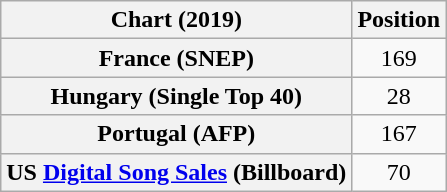<table class="wikitable sortable plainrowheaders" style="text-align:center">
<tr>
<th scope="col">Chart (2019)</th>
<th scope="col">Position</th>
</tr>
<tr>
<th scope="row">France (SNEP)</th>
<td>169</td>
</tr>
<tr>
<th scope="row">Hungary (Single Top 40)</th>
<td>28</td>
</tr>
<tr>
<th scope="row">Portugal (AFP)</th>
<td>167</td>
</tr>
<tr>
<th scope="row">US <a href='#'>Digital Song Sales</a> (Billboard)</th>
<td>70</td>
</tr>
</table>
